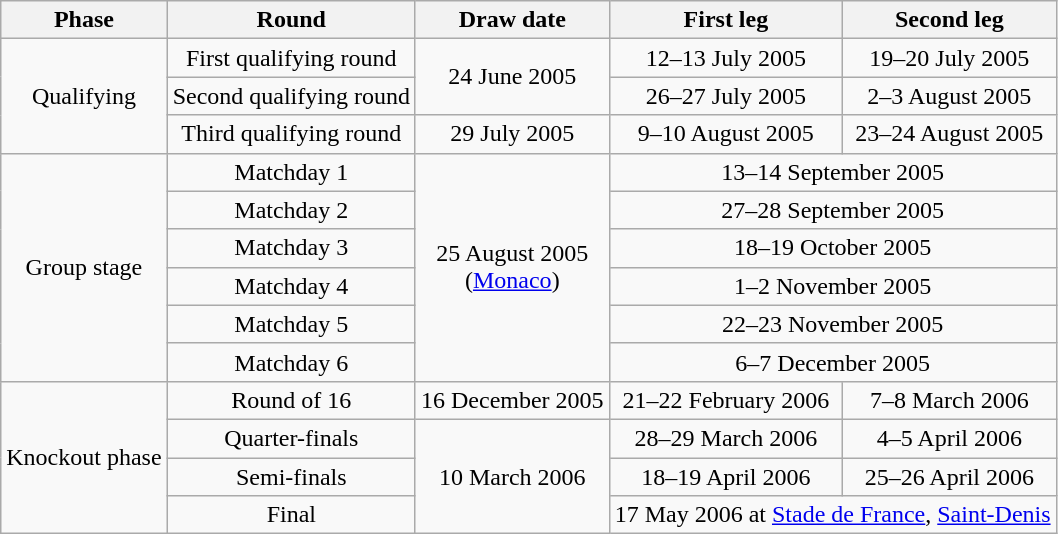<table class="wikitable" style="text-align:center">
<tr>
<th>Phase</th>
<th>Round</th>
<th>Draw date</th>
<th>First leg</th>
<th>Second leg</th>
</tr>
<tr>
<td rowspan=3>Qualifying</td>
<td>First qualifying round</td>
<td rowspan=2>24 June 2005</td>
<td>12–13 July 2005</td>
<td>19–20 July 2005</td>
</tr>
<tr>
<td>Second qualifying round</td>
<td>26–27 July 2005</td>
<td>2–3 August 2005</td>
</tr>
<tr>
<td>Third qualifying round</td>
<td>29 July 2005</td>
<td>9–10 August 2005</td>
<td>23–24 August 2005</td>
</tr>
<tr>
<td rowspan=6>Group stage</td>
<td>Matchday 1</td>
<td rowspan=6>25 August 2005<br>(<a href='#'>Monaco</a>)</td>
<td colspan=2>13–14 September 2005</td>
</tr>
<tr>
<td>Matchday 2</td>
<td colspan=2>27–28 September 2005</td>
</tr>
<tr>
<td>Matchday 3</td>
<td colspan=2>18–19 October 2005</td>
</tr>
<tr>
<td>Matchday 4</td>
<td colspan=2>1–2 November 2005</td>
</tr>
<tr>
<td>Matchday 5</td>
<td colspan=2>22–23 November 2005</td>
</tr>
<tr>
<td>Matchday 6</td>
<td colspan=2>6–7 December 2005</td>
</tr>
<tr>
<td rowspan=4>Knockout phase</td>
<td>Round of 16</td>
<td>16 December 2005</td>
<td>21–22 February 2006</td>
<td>7–8 March 2006</td>
</tr>
<tr>
<td>Quarter-finals</td>
<td rowspan=3>10 March 2006</td>
<td>28–29 March 2006</td>
<td>4–5 April 2006</td>
</tr>
<tr>
<td>Semi-finals</td>
<td>18–19 April 2006</td>
<td>25–26 April 2006</td>
</tr>
<tr>
<td>Final</td>
<td colspan=2>17 May 2006 at <a href='#'>Stade de France</a>, <a href='#'>Saint-Denis</a></td>
</tr>
</table>
